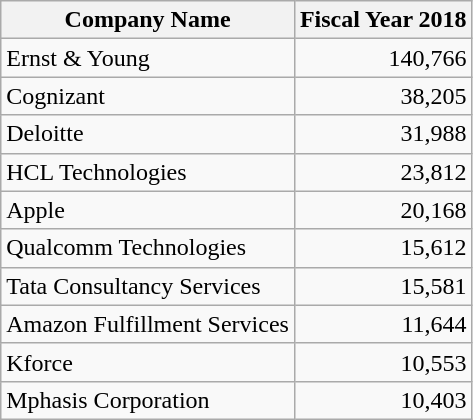<table class="wikitable">
<tr>
<th>Company Name</th>
<th>Fiscal Year 2018</th>
</tr>
<tr>
<td>Ernst & Young</td>
<td align=right>140,766</td>
</tr>
<tr>
<td>Cognizant</td>
<td align=right>38,205</td>
</tr>
<tr>
<td>Deloitte</td>
<td align=right>31,988</td>
</tr>
<tr>
<td>HCL Technologies</td>
<td align=right>23,812</td>
</tr>
<tr>
<td>Apple</td>
<td align=right>20,168</td>
</tr>
<tr>
<td>Qualcomm Technologies</td>
<td align=right>15,612</td>
</tr>
<tr>
<td>Tata Consultancy Services</td>
<td align=right>15,581</td>
</tr>
<tr>
<td>Amazon Fulfillment Services</td>
<td align=right>11,644</td>
</tr>
<tr>
<td>Kforce</td>
<td align=right>10,553</td>
</tr>
<tr>
<td>Mphasis Corporation</td>
<td align=right>10,403</td>
</tr>
</table>
